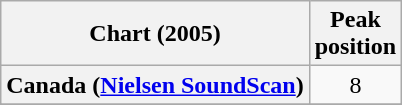<table class="wikitable sortable plainrowheaders" style="text-align:center">
<tr>
<th scope="col">Chart (2005)</th>
<th scope="col">Peak<br>position</th>
</tr>
<tr>
<th scope="row">Canada (<a href='#'>Nielsen SoundScan</a>)</th>
<td>8</td>
</tr>
<tr>
</tr>
<tr>
</tr>
<tr>
</tr>
<tr>
</tr>
</table>
